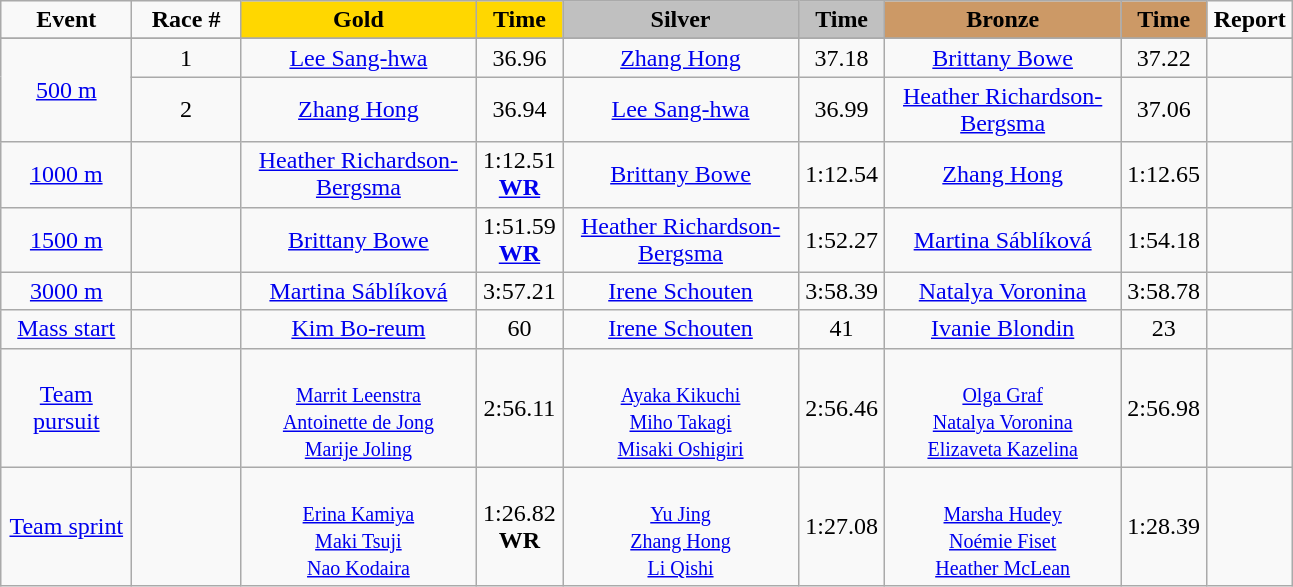<table class="wikitable">
<tr>
<td width="80" align="center"><strong>Event</strong></td>
<td width="65" align="center"><strong>Race #</strong></td>
<td width="150" bgcolor="gold" align="center"><strong>Gold</strong></td>
<td width="50" bgcolor="gold" align="center"><strong>Time</strong></td>
<td width="150" bgcolor="silver" align="center"><strong>Silver</strong></td>
<td width="50" bgcolor="silver" align="center"><strong>Time</strong></td>
<td width="150" bgcolor="#CC9966" align="center"><strong>Bronze</strong></td>
<td width="50" bgcolor="#CC9966" align="center"><strong>Time</strong></td>
<td width="50" align="center"><strong>Report</strong></td>
</tr>
<tr bgcolor="#cccccc">
</tr>
<tr>
<td rowspan=2 align="center"><a href='#'>500 m</a></td>
<td align="center">1</td>
<td align="center"><a href='#'>Lee Sang-hwa</a><br><small></small></td>
<td align="center">36.96</td>
<td align="center"><a href='#'>Zhang Hong</a><br><small></small></td>
<td align="center">37.18</td>
<td align="center"><a href='#'>Brittany Bowe</a><br><small></small></td>
<td align="center">37.22</td>
<td align="center"></td>
</tr>
<tr>
<td align="center">2</td>
<td align="center"><a href='#'>Zhang Hong</a><br><small></small></td>
<td align="center">36.94</td>
<td align="center"><a href='#'>Lee Sang-hwa</a><br><small></small></td>
<td align="center">36.99</td>
<td align="center"><a href='#'>Heather Richardson-Bergsma</a><br><small></small></td>
<td align="center">37.06</td>
<td align="center"></td>
</tr>
<tr>
<td align="center"><a href='#'>1000 m</a></td>
<td align="center"></td>
<td align="center"><a href='#'>Heather Richardson-Bergsma</a><br><small></small></td>
<td align="center">1:12.51<br><strong><a href='#'>WR</a></strong></td>
<td align="center"><a href='#'>Brittany Bowe</a><br><small></small></td>
<td align="center">1:12.54</td>
<td align="center"><a href='#'>Zhang Hong</a><br><small></small></td>
<td align="center">1:12.65</td>
<td align="center"></td>
</tr>
<tr>
<td align="center"><a href='#'>1500 m</a></td>
<td align="center"></td>
<td align="center"><a href='#'>Brittany Bowe</a><br><small></small></td>
<td align="center">1:51.59<br><strong><a href='#'>WR</a></strong></td>
<td align="center"><a href='#'>Heather Richardson-Bergsma</a><br><small></small></td>
<td align="center">1:52.27</td>
<td align="center"><a href='#'>Martina Sáblíková</a><br><small></small></td>
<td align="center">1:54.18</td>
<td align="center"></td>
</tr>
<tr>
<td align="center"><a href='#'>3000 m</a></td>
<td align="center"></td>
<td align="center"><a href='#'>Martina Sáblíková</a><br><small></small></td>
<td align="center">3:57.21</td>
<td align="center"><a href='#'>Irene Schouten</a><br><small></small></td>
<td align="center">3:58.39</td>
<td align="center"><a href='#'>Natalya Voronina</a><br><small></small></td>
<td align="center">3:58.78</td>
<td align="center"></td>
</tr>
<tr>
<td align="center"><a href='#'>Mass start</a></td>
<td align="center"></td>
<td align="center"><a href='#'>Kim Bo-reum</a><br><small></small></td>
<td align="center">60 </td>
<td align="center"><a href='#'>Irene Schouten</a><br><small></small></td>
<td align="center">41 </td>
<td align="center"><a href='#'>Ivanie Blondin</a><br><small></small></td>
<td align="center">23 </td>
<td align="center"></td>
</tr>
<tr>
<td align="center"><a href='#'>Team pursuit</a></td>
<td align="center"></td>
<td align="center"><br><small><a href='#'>Marrit Leenstra</a><br><a href='#'>Antoinette de Jong</a><br><a href='#'>Marije Joling</a></small></td>
<td align="center">2:56.11</td>
<td align="center"><br><small><a href='#'>Ayaka Kikuchi</a><br><a href='#'>Miho Takagi</a><br><a href='#'>Misaki Oshigiri</a></small></td>
<td align="center">2:56.46</td>
<td align="center"><br><small><a href='#'>Olga Graf</a><br><a href='#'>Natalya Voronina</a><br><a href='#'>Elizaveta Kazelina</a></small></td>
<td align="center">2:56.98</td>
<td align="center"></td>
</tr>
<tr>
<td align="center"><a href='#'>Team sprint</a></td>
<td align="center"></td>
<td align="center"><br><small><a href='#'>Erina Kamiya</a><br><a href='#'>Maki Tsuji</a><br><a href='#'>Nao Kodaira</a></small></td>
<td align="center">1:26.82<br><strong>WR</strong></td>
<td align="center"><br><small><a href='#'>Yu Jing</a><br><a href='#'>Zhang Hong</a><br><a href='#'>Li Qishi</a></small></td>
<td align="center">1:27.08</td>
<td align="center"><br><small><a href='#'>Marsha Hudey</a><br><a href='#'>Noémie Fiset</a><br><a href='#'>Heather McLean</a></small></td>
<td align="center">1:28.39</td>
<td align="center"></td>
</tr>
</table>
